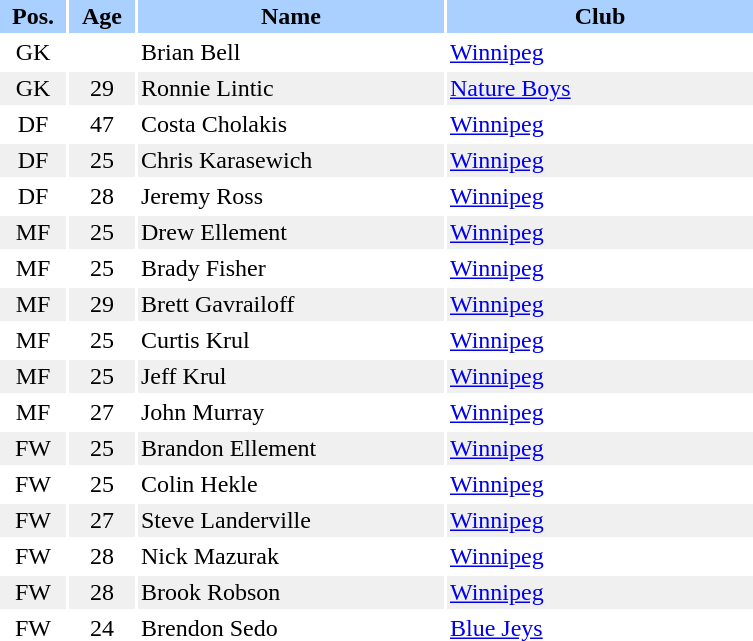<table border="0" cellspacing="2" cellpadding="2">
<tr bgcolor=AAD0FF>
<th width=40>Pos.</th>
<th width=40>Age</th>
<th width=200>Name</th>
<th width=200>Club</th>
</tr>
<tr>
<td align=center>GK</td>
<td align=center></td>
<td>Brian Bell</td>
<td> <a href='#'>Winnipeg</a></td>
</tr>
<tr bgcolor="#f0f0f0">
<td align=center>GK</td>
<td align=center>29</td>
<td>Ronnie Lintic</td>
<td> <a href='#'>Nature Boys</a></td>
</tr>
<tr>
<td align=center>DF</td>
<td align=center>47</td>
<td>Costa Cholakis</td>
<td> <a href='#'>Winnipeg</a></td>
</tr>
<tr bgcolor="#f0f0f0">
<td align=center>DF</td>
<td align=center>25</td>
<td>Chris Karasewich</td>
<td> <a href='#'>Winnipeg</a></td>
</tr>
<tr>
<td align=center>DF</td>
<td align=center>28</td>
<td>Jeremy Ross</td>
<td> <a href='#'>Winnipeg</a></td>
</tr>
<tr bgcolor="#f0f0f0">
<td align=center>MF</td>
<td align=center>25</td>
<td>Drew Ellement</td>
<td> <a href='#'>Winnipeg</a></td>
</tr>
<tr>
<td align=center>MF</td>
<td align=center>25</td>
<td>Brady Fisher</td>
<td> <a href='#'>Winnipeg</a></td>
</tr>
<tr bgcolor="#f0f0f0">
<td align=center>MF</td>
<td align=center>29</td>
<td>Brett Gavrailoff</td>
<td> <a href='#'>Winnipeg</a></td>
</tr>
<tr>
<td align=center>MF</td>
<td align=center>25</td>
<td>Curtis Krul</td>
<td> <a href='#'>Winnipeg</a></td>
</tr>
<tr bgcolor="#f0f0f0">
<td align=center>MF</td>
<td align=center>25</td>
<td>Jeff Krul</td>
<td> <a href='#'>Winnipeg</a></td>
</tr>
<tr>
<td align=center>MF</td>
<td align=center>27</td>
<td>John Murray</td>
<td> <a href='#'>Winnipeg</a></td>
</tr>
<tr bgcolor="#f0f0f0">
<td align=center>FW</td>
<td align=center>25</td>
<td>Brandon Ellement</td>
<td> <a href='#'>Winnipeg</a></td>
</tr>
<tr>
<td align=center>FW</td>
<td align=center>25</td>
<td>Colin Hekle</td>
<td> <a href='#'>Winnipeg</a></td>
</tr>
<tr bgcolor="#f0f0f0">
<td align=center>FW</td>
<td align=center>27</td>
<td>Steve Landerville</td>
<td> <a href='#'>Winnipeg</a></td>
</tr>
<tr>
<td align=center>FW</td>
<td align=center>28</td>
<td>Nick Mazurak</td>
<td> <a href='#'>Winnipeg</a></td>
</tr>
<tr bgcolor="#f0f0f0">
<td align=center>FW</td>
<td align=center>28</td>
<td>Brook Robson</td>
<td> <a href='#'>Winnipeg</a></td>
</tr>
<tr>
<td align=center>FW</td>
<td align=center>24</td>
<td>Brendon Sedo</td>
<td> <a href='#'>Blue Jeys</a></td>
</tr>
</table>
